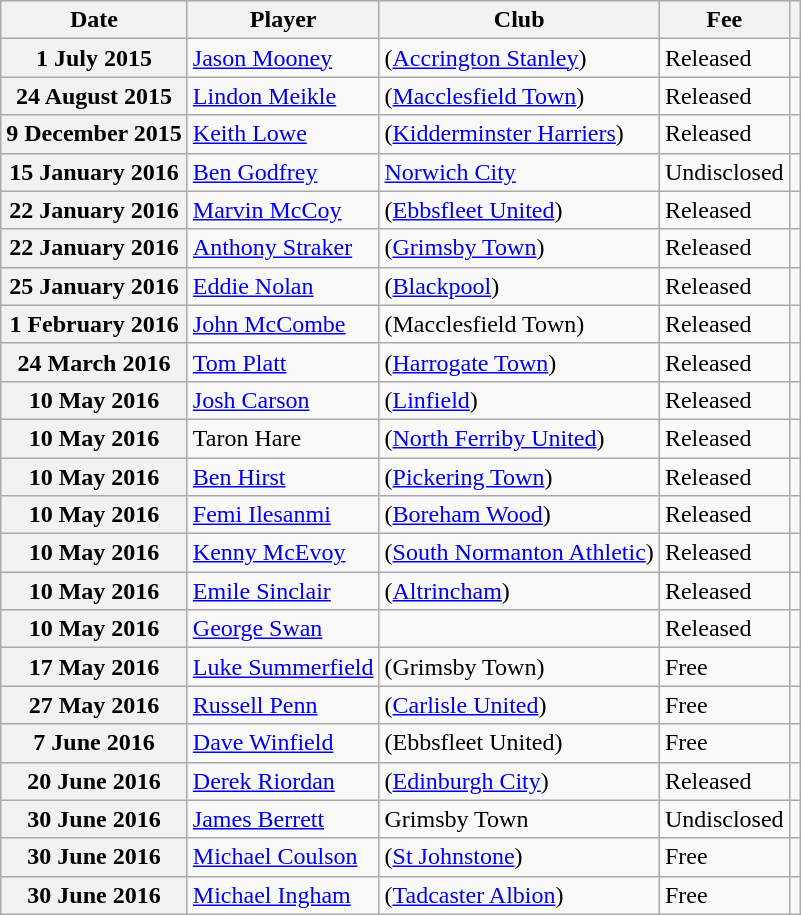<table class="wikitable plainrowheaders">
<tr>
<th scope=col>Date</th>
<th scope=col>Player</th>
<th scope=col>Club</th>
<th scope=col>Fee</th>
<th scope=col class=unsortable></th>
</tr>
<tr>
<th scope=row>1 July 2015</th>
<td><a href='#'>Jason Mooney</a></td>
<td>(<a href='#'>Accrington Stanley</a>)</td>
<td>Released</td>
<td style="text-align:center;"></td>
</tr>
<tr>
<th scope=row>24 August 2015</th>
<td><a href='#'>Lindon Meikle</a></td>
<td>(<a href='#'>Macclesfield Town</a>)</td>
<td>Released</td>
<td style="text-align:center;"></td>
</tr>
<tr>
<th scope=row>9 December 2015</th>
<td><a href='#'>Keith Lowe</a></td>
<td>(<a href='#'>Kidderminster Harriers</a>)</td>
<td>Released</td>
<td style="text-align:center;"></td>
</tr>
<tr>
<th scope=row>15 January 2016</th>
<td><a href='#'>Ben Godfrey</a></td>
<td><a href='#'>Norwich City</a></td>
<td>Undisclosed</td>
<td style="text-align:center;"></td>
</tr>
<tr>
<th scope=row>22 January 2016</th>
<td><a href='#'>Marvin McCoy</a></td>
<td>(<a href='#'>Ebbsfleet United</a>)</td>
<td>Released</td>
<td style="text-align:center;"></td>
</tr>
<tr>
<th scope=row>22 January 2016</th>
<td><a href='#'>Anthony Straker</a></td>
<td>(<a href='#'>Grimsby Town</a>)</td>
<td>Released</td>
<td style="text-align:center;"></td>
</tr>
<tr>
<th scope=row>25 January 2016</th>
<td><a href='#'>Eddie Nolan</a></td>
<td>(<a href='#'>Blackpool</a>)</td>
<td>Released</td>
<td style="text-align:center;"></td>
</tr>
<tr>
<th scope=row>1 February 2016</th>
<td><a href='#'>John McCombe</a></td>
<td>(Macclesfield Town)</td>
<td>Released</td>
<td style="text-align:center;"></td>
</tr>
<tr>
<th scope=row>24 March 2016</th>
<td><a href='#'>Tom Platt</a></td>
<td>(<a href='#'>Harrogate Town</a>)</td>
<td>Released</td>
<td style="text-align:center;"></td>
</tr>
<tr>
<th scope=row>10 May 2016</th>
<td><a href='#'>Josh Carson</a></td>
<td>(<a href='#'>Linfield</a>)</td>
<td>Released</td>
<td style="text-align:center;"></td>
</tr>
<tr>
<th scope=row>10 May 2016</th>
<td>Taron Hare</td>
<td>(<a href='#'>North Ferriby United</a>)</td>
<td>Released</td>
<td style="text-align:center;"></td>
</tr>
<tr>
<th scope=row>10 May 2016</th>
<td><a href='#'>Ben Hirst</a></td>
<td>(<a href='#'>Pickering Town</a>)</td>
<td>Released</td>
<td style="text-align:center;"></td>
</tr>
<tr>
<th scope=row>10 May 2016</th>
<td><a href='#'>Femi Ilesanmi</a></td>
<td>(<a href='#'>Boreham Wood</a>)</td>
<td>Released</td>
<td style="text-align:center;"></td>
</tr>
<tr>
<th scope=row>10 May 2016</th>
<td><a href='#'>Kenny McEvoy</a></td>
<td>(<a href='#'>South Normanton Athletic</a>)</td>
<td>Released</td>
<td style="text-align:center;"></td>
</tr>
<tr>
<th scope=row>10 May 2016</th>
<td><a href='#'>Emile Sinclair</a></td>
<td>(<a href='#'>Altrincham</a>)</td>
<td>Released</td>
<td style="text-align:center;"></td>
</tr>
<tr>
<th scope=row>10 May 2016</th>
<td><a href='#'>George Swan</a></td>
<td></td>
<td>Released</td>
<td style="text-align:center;"></td>
</tr>
<tr>
<th scope=row>17 May 2016</th>
<td><a href='#'>Luke Summerfield</a></td>
<td>(Grimsby Town)</td>
<td>Free</td>
<td style="text-align:center;"></td>
</tr>
<tr>
<th scope=row>27 May 2016</th>
<td><a href='#'>Russell Penn</a></td>
<td>(<a href='#'>Carlisle United</a>)</td>
<td>Free</td>
<td style="text-align:center;"></td>
</tr>
<tr>
<th scope=row>7 June 2016</th>
<td><a href='#'>Dave Winfield</a></td>
<td>(Ebbsfleet United)</td>
<td>Free</td>
<td style="text-align:center;"></td>
</tr>
<tr>
<th scope=row>20 June 2016</th>
<td><a href='#'>Derek Riordan</a></td>
<td>(<a href='#'>Edinburgh City</a>)</td>
<td>Released</td>
<td style="text-align:center;"></td>
</tr>
<tr>
<th scope=row>30 June 2016</th>
<td><a href='#'>James Berrett</a></td>
<td>Grimsby Town</td>
<td>Undisclosed</td>
<td style="text-align:center;"></td>
</tr>
<tr>
<th scope=row>30 June 2016</th>
<td><a href='#'>Michael Coulson</a></td>
<td>(<a href='#'>St Johnstone</a>)</td>
<td>Free</td>
<td style="text-align:center;"></td>
</tr>
<tr>
<th scope=row>30 June 2016</th>
<td><a href='#'>Michael Ingham</a></td>
<td>(<a href='#'>Tadcaster Albion</a>)</td>
<td>Free</td>
<td style="text-align:center;"></td>
</tr>
</table>
